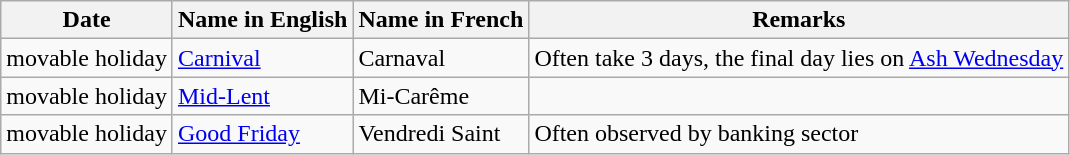<table class="wikitable">
<tr>
<th>Date</th>
<th>Name in English</th>
<th>Name in French</th>
<th>Remarks</th>
</tr>
<tr>
<td>movable holiday</td>
<td><a href='#'>Carnival</a></td>
<td>Carnaval</td>
<td>Often take 3 days, the final day lies on <a href='#'>Ash Wednesday</a></td>
</tr>
<tr>
<td>movable holiday</td>
<td><a href='#'>Mid-Lent</a></td>
<td>Mi-Carême</td>
<td></td>
</tr>
<tr>
<td>movable holiday</td>
<td><a href='#'>Good Friday</a></td>
<td>Vendredi Saint</td>
<td>Often observed by banking sector</td>
</tr>
</table>
